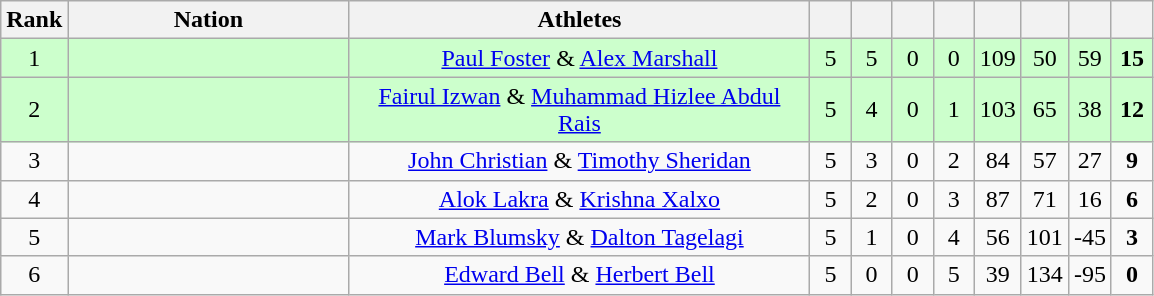<table class=wikitable style="text-align:center">
<tr>
<th width=20>Rank</th>
<th width=180>Nation</th>
<th width=300>Athletes</th>
<th width=20></th>
<th width=20></th>
<th width=20></th>
<th width=20></th>
<th width=20></th>
<th width=20></th>
<th width=20></th>
<th width=20></th>
</tr>
<tr bgcolor="#ccffcc">
<td>1</td>
<td align="left"></td>
<td><a href='#'>Paul Foster</a> & <a href='#'>Alex Marshall</a></td>
<td>5</td>
<td>5</td>
<td>0</td>
<td>0</td>
<td>109</td>
<td>50</td>
<td>59</td>
<td><strong>15</strong></td>
</tr>
<tr bgcolor="#ccffcc">
<td>2</td>
<td align="left"></td>
<td><a href='#'>Fairul Izwan</a> & <a href='#'>Muhammad Hizlee Abdul Rais</a></td>
<td>5</td>
<td>4</td>
<td>0</td>
<td>1</td>
<td>103</td>
<td>65</td>
<td>38</td>
<td><strong>12</strong></td>
</tr>
<tr>
<td>3</td>
<td align="left"></td>
<td><a href='#'>John Christian</a> & <a href='#'>Timothy Sheridan</a></td>
<td>5</td>
<td>3</td>
<td>0</td>
<td>2</td>
<td>84</td>
<td>57</td>
<td>27</td>
<td><strong>9</strong></td>
</tr>
<tr>
<td>4</td>
<td align="left"></td>
<td><a href='#'>Alok Lakra</a> & <a href='#'>Krishna Xalxo</a></td>
<td>5</td>
<td>2</td>
<td>0</td>
<td>3</td>
<td>87</td>
<td>71</td>
<td>16</td>
<td><strong>6</strong></td>
</tr>
<tr>
<td>5</td>
<td align="left"></td>
<td><a href='#'>Mark Blumsky</a> & <a href='#'>Dalton Tagelagi</a></td>
<td>5</td>
<td>1</td>
<td>0</td>
<td>4</td>
<td>56</td>
<td>101</td>
<td>-45</td>
<td><strong>3</strong></td>
</tr>
<tr>
<td>6</td>
<td align=left></td>
<td><a href='#'>Edward Bell</a> & <a href='#'>Herbert Bell</a></td>
<td>5</td>
<td>0</td>
<td>0</td>
<td>5</td>
<td>39</td>
<td>134</td>
<td>-95</td>
<td><strong>0</strong></td>
</tr>
</table>
